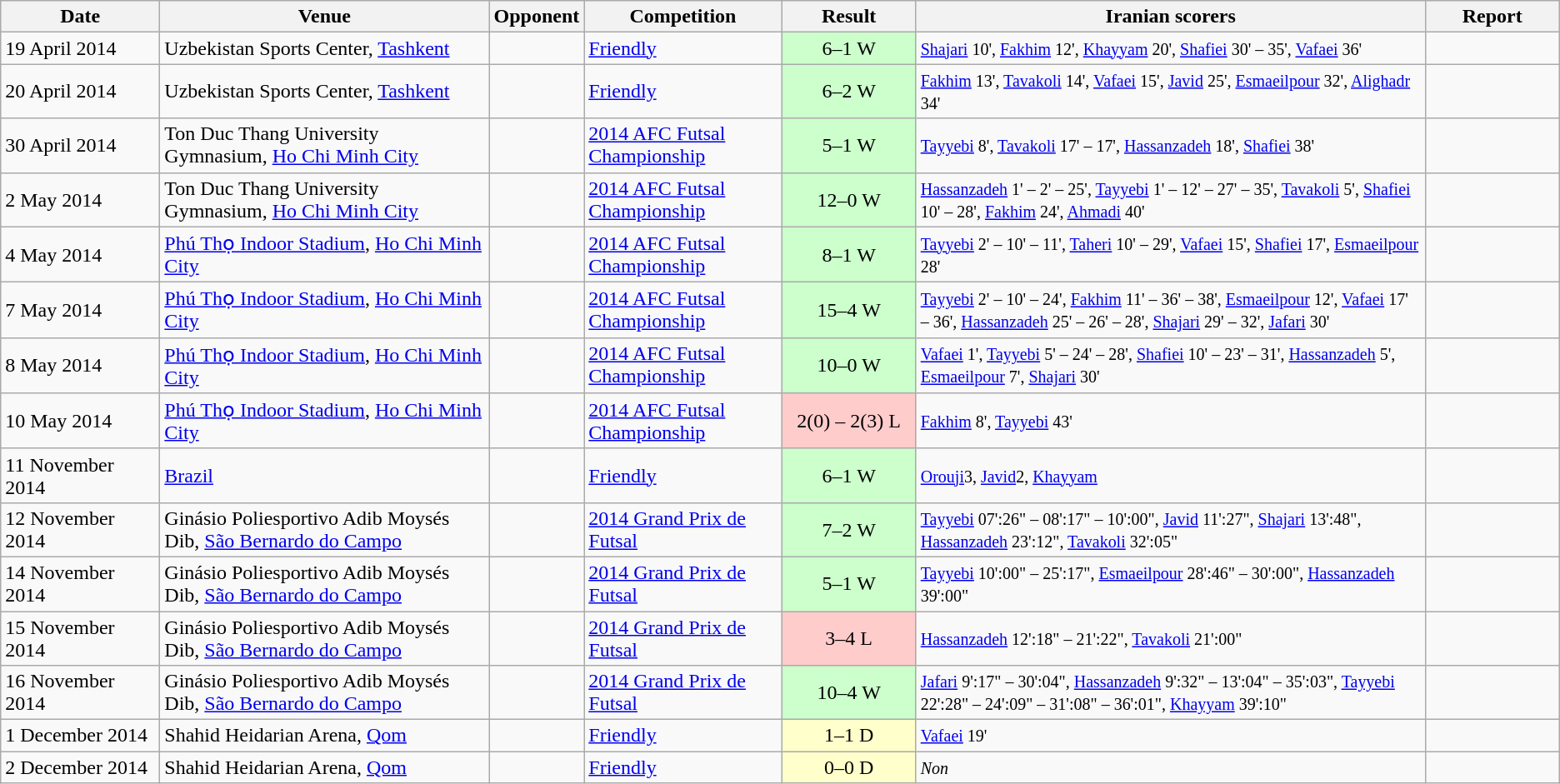<table class="wikitable">
<tr>
<th width=120>Date</th>
<th>Venue</th>
<th>Opponent</th>
<th>Competition</th>
<th width=100>Result</th>
<th>Iranian scorers</th>
<th width=100>Report</th>
</tr>
<tr>
<td>19 April 2014</td>
<td> Uzbekistan Sports Center, <a href='#'>Tashkent</a></td>
<td></td>
<td><a href='#'>Friendly</a></td>
<td bgcolor=#ccffcc align=center>6–1 W</td>
<td><small> <a href='#'>Shajari</a> 10', <a href='#'>Fakhim</a> 12', <a href='#'>Khayyam</a> 20', <a href='#'>Shafiei</a> 30' – 35', <a href='#'>Vafaei</a> 36' </small></td>
<td align=center></td>
</tr>
<tr>
<td>20 April 2014</td>
<td> Uzbekistan Sports Center, <a href='#'>Tashkent</a></td>
<td></td>
<td><a href='#'>Friendly</a></td>
<td bgcolor=#ccffcc align=center>6–2 W</td>
<td><small> <a href='#'>Fakhim</a> 13', <a href='#'>Tavakoli</a> 14', <a href='#'>Vafaei</a> 15', <a href='#'>Javid</a> 25', <a href='#'>Esmaeilpour</a> 32', <a href='#'>Alighadr</a> 34' </small></td>
<td align=center></td>
</tr>
<tr>
<td>30 April 2014</td>
<td> Ton Duc Thang University Gymnasium, <a href='#'>Ho Chi Minh City</a></td>
<td></td>
<td><a href='#'>2014 AFC Futsal Championship</a></td>
<td bgcolor=#ccffcc align=center>5–1 W</td>
<td><small> <a href='#'>Tayyebi</a> 8', <a href='#'>Tavakoli</a> 17' – 17', <a href='#'>Hassanzadeh</a> 18', <a href='#'>Shafiei</a> 38' </small></td>
<td align=center></td>
</tr>
<tr>
<td>2 May 2014</td>
<td> Ton Duc Thang University Gymnasium, <a href='#'>Ho Chi Minh City</a></td>
<td></td>
<td><a href='#'>2014 AFC Futsal Championship</a></td>
<td bgcolor=#ccffcc align=center>12–0 W</td>
<td><small> <a href='#'>Hassanzadeh</a> 1' – 2' – 25', <a href='#'>Tayyebi</a> 1' – 12' – 27' – 35', <a href='#'>Tavakoli</a> 5', <a href='#'>Shafiei</a> 10' – 28', <a href='#'>Fakhim</a> 24', <a href='#'>Ahmadi</a> 40' </small></td>
<td align=center></td>
</tr>
<tr>
<td>4 May 2014</td>
<td> <a href='#'>Phú Thọ Indoor Stadium</a>, <a href='#'>Ho Chi Minh City</a></td>
<td></td>
<td><a href='#'>2014 AFC Futsal Championship</a></td>
<td bgcolor=#ccffcc align=center>8–1 W</td>
<td><small> <a href='#'>Tayyebi</a> 2' – 10' – 11', <a href='#'>Taheri</a> 10' – 29', <a href='#'>Vafaei</a> 15', <a href='#'>Shafiei</a> 17', <a href='#'>Esmaeilpour</a> 28' </small></td>
<td align=center></td>
</tr>
<tr>
<td>7 May 2014</td>
<td> <a href='#'>Phú Thọ Indoor Stadium</a>, <a href='#'>Ho Chi Minh City</a></td>
<td></td>
<td><a href='#'>2014 AFC Futsal Championship</a></td>
<td bgcolor=#ccffcc align=center>15–4 W</td>
<td><small> <a href='#'>Tayyebi</a> 2' – 10' – 24', <a href='#'>Fakhim</a> 11' – 36' – 38', <a href='#'>Esmaeilpour</a> 12', <a href='#'>Vafaei</a> 17' – 36', <a href='#'>Hassanzadeh</a> 25' – 26' – 28', <a href='#'>Shajari</a> 29' – 32', <a href='#'>Jafari</a> 30' </small></td>
<td align=center></td>
</tr>
<tr>
<td>8 May 2014</td>
<td> <a href='#'>Phú Thọ Indoor Stadium</a>, <a href='#'>Ho Chi Minh City</a></td>
<td></td>
<td><a href='#'>2014 AFC Futsal Championship</a></td>
<td bgcolor=#ccffcc align=center>10–0 W</td>
<td><small> <a href='#'>Vafaei</a> 1', <a href='#'>Tayyebi</a> 5' – 24' – 28', <a href='#'>Shafiei</a> 10' – 23' – 31', <a href='#'>Hassanzadeh</a> 5', <a href='#'>Esmaeilpour</a> 7', <a href='#'>Shajari</a> 30' </small></td>
<td align=center></td>
</tr>
<tr>
<td>10 May 2014</td>
<td> <a href='#'>Phú Thọ Indoor Stadium</a>, <a href='#'>Ho Chi Minh City</a></td>
<td></td>
<td><a href='#'>2014 AFC Futsal Championship</a></td>
<td bgcolor=#FFCCCC align=center>2(0) – 2(3) L</td>
<td><small> <a href='#'>Fakhim</a> 8', <a href='#'>Tayyebi</a> 43' </small></td>
<td align=center></td>
</tr>
<tr>
<td>11 November 2014</td>
<td> <a href='#'>Brazil</a></td>
<td></td>
<td><a href='#'>Friendly</a></td>
<td bgcolor=#ccffcc align=center>6–1 W</td>
<td><small> <a href='#'>Orouji</a>3, <a href='#'>Javid</a>2, <a href='#'>Khayyam</a> </small></td>
<td align=center></td>
</tr>
<tr>
<td>12 November 2014</td>
<td> Ginásio Poliesportivo Adib Moysés Dib, <a href='#'>São Bernardo do Campo</a></td>
<td></td>
<td><a href='#'>2014 Grand Prix de Futsal</a></td>
<td bgcolor=#ccffcc align=center>7–2 W</td>
<td><small> <a href='#'>Tayyebi</a> 07':26" – 08':17" – 10':00", <a href='#'>Javid</a> 11':27", <a href='#'>Shajari</a> 13':48", <a href='#'>Hassanzadeh</a> 23':12", <a href='#'>Tavakoli</a> 32':05"</small></td>
<td align=center></td>
</tr>
<tr>
<td>14 November 2014</td>
<td> Ginásio Poliesportivo Adib Moysés Dib, <a href='#'>São Bernardo do Campo</a></td>
<td></td>
<td><a href='#'>2014 Grand Prix de Futsal</a></td>
<td bgcolor=#ccffcc align=center>5–1 W</td>
<td><small> <a href='#'>Tayyebi</a> 10':00" – 25':17", <a href='#'>Esmaeilpour</a> 28':46" – 30':00", <a href='#'>Hassanzadeh</a> 39':00" </small></td>
<td align=center></td>
</tr>
<tr>
<td>15 November 2014</td>
<td> Ginásio Poliesportivo Adib Moysés Dib, <a href='#'>São Bernardo do Campo</a></td>
<td></td>
<td><a href='#'>2014 Grand Prix de Futsal</a></td>
<td bgcolor=#FFCCCC align=center>3–4 L</td>
<td><small> <a href='#'>Hassanzadeh</a> 12':18" – 21':22", <a href='#'>Tavakoli</a> 21':00" </small></td>
<td align=center></td>
</tr>
<tr>
<td>16 November 2014</td>
<td> Ginásio Poliesportivo Adib Moysés Dib, <a href='#'>São Bernardo do Campo</a></td>
<td></td>
<td><a href='#'>2014 Grand Prix de Futsal</a></td>
<td bgcolor=#ccffcc align=center>10–4 W</td>
<td><small> <a href='#'>Jafari</a> 9':17" – 30':04", <a href='#'>Hassanzadeh</a> 9':32" – 13':04" – 35':03", <a href='#'>Tayyebi</a> 22':28" – 24':09" – 31':08" – 36':01", <a href='#'>Khayyam</a> 39':10" </small></td>
<td align=center></td>
</tr>
<tr>
<td>1 December 2014</td>
<td> Shahid Heidarian Arena, <a href='#'>Qom</a></td>
<td></td>
<td><a href='#'>Friendly</a></td>
<td bgcolor=#FFFFCC align=center>1–1 D</td>
<td><small> <a href='#'>Vafaei</a> 19' </small></td>
<td align=center></td>
</tr>
<tr>
<td>2 December 2014</td>
<td> Shahid Heidarian Arena, <a href='#'>Qom</a></td>
<td></td>
<td><a href='#'>Friendly</a></td>
<td bgcolor=#FFFFCC align=center>0–0 D</td>
<td><small> <em>Non</em> </small></td>
<td align=center></td>
</tr>
</table>
